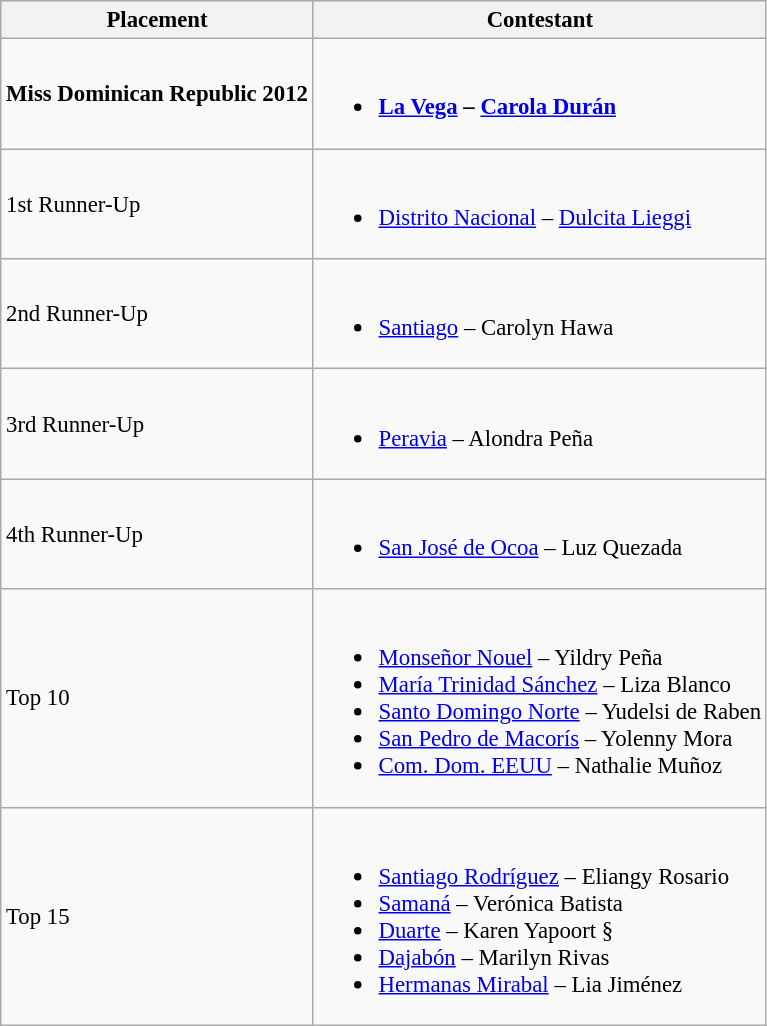<table class="wikitable sortable" style="font-size: 95%;">
<tr>
<th>Placement</th>
<th>Contestant</th>
</tr>
<tr>
<td><strong>Miss Dominican Republic 2012</strong></td>
<td><br><ul><li><strong><a href='#'>La Vega</a> – <a href='#'>Carola Durán</a></strong> </li></ul></td>
</tr>
<tr>
<td>1st Runner-Up</td>
<td><br><ul><li><a href='#'>Distrito Nacional</a> – <a href='#'>Dulcita Lieggi</a> </li></ul></td>
</tr>
<tr>
<td>2nd Runner-Up</td>
<td><br><ul><li><a href='#'>Santiago</a> – Carolyn Hawa</li></ul></td>
</tr>
<tr>
<td>3rd Runner-Up</td>
<td><br><ul><li><a href='#'>Peravia</a> – Alondra Peña</li></ul></td>
</tr>
<tr>
<td>4th Runner-Up</td>
<td><br><ul><li><a href='#'>San José de Ocoa</a> – Luz Quezada</li></ul></td>
</tr>
<tr>
<td>Top 10</td>
<td><br><ul><li><a href='#'>Monseñor Nouel</a> – Yildry Peña</li><li><a href='#'>María Trinidad Sánchez</a> – Liza Blanco</li><li><a href='#'>Santo Domingo Norte</a> – Yudelsi de Raben</li><li><a href='#'>San Pedro de Macorís</a> – Yolenny Mora</li><li><a href='#'>Com. Dom. EEUU</a> – Nathalie Muñoz</li></ul></td>
</tr>
<tr>
<td>Top 15</td>
<td><br><ul><li><a href='#'>Santiago Rodríguez</a> – Eliangy Rosario</li><li><a href='#'>Samaná</a> – Verónica Batista</li><li><a href='#'>Duarte</a> – Karen Yapoort §</li><li><a href='#'>Dajabón</a> – Marilyn Rivas</li><li><a href='#'>Hermanas Mirabal</a> – Lia Jiménez</li></ul></td>
</tr>
</table>
